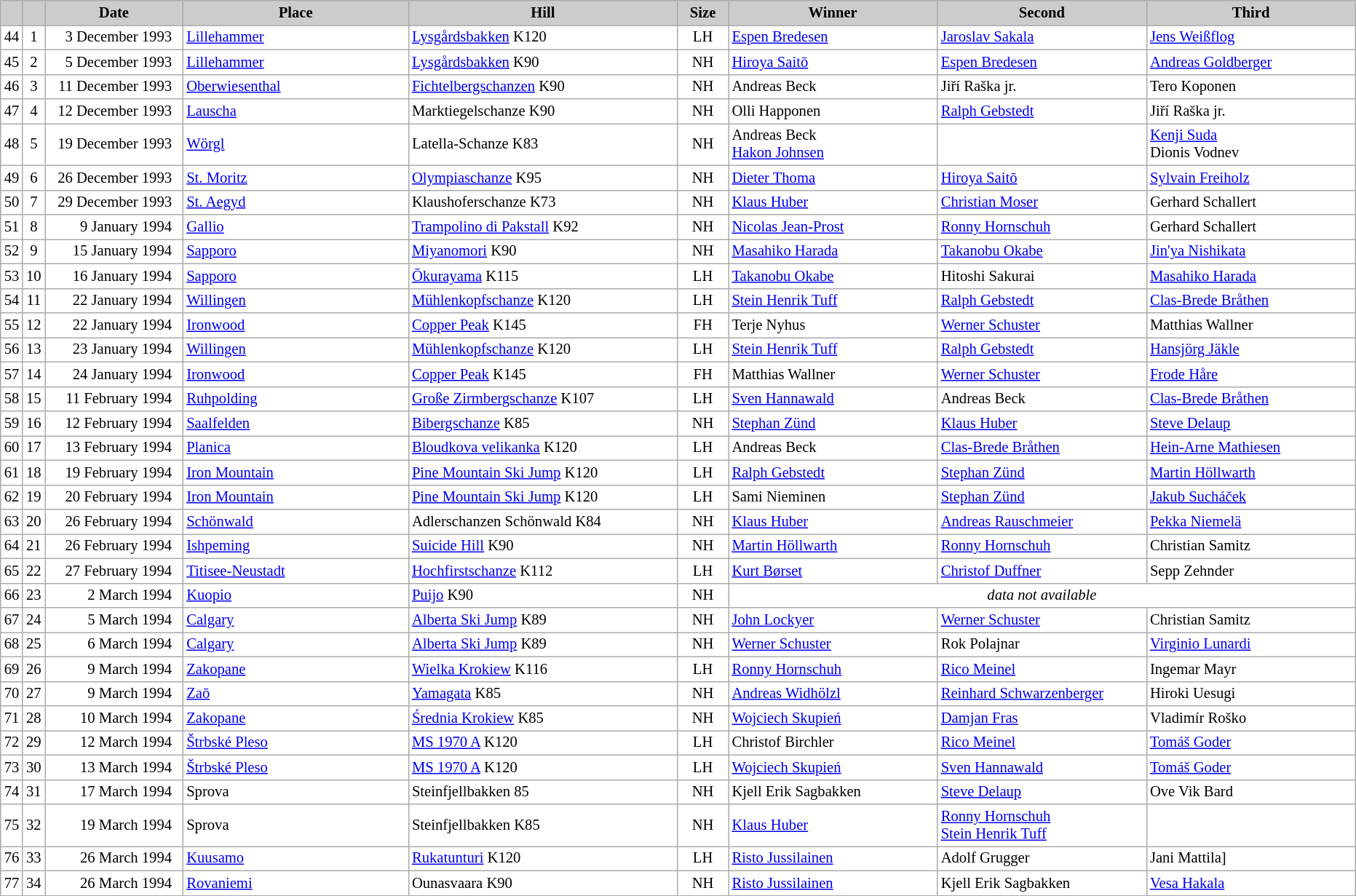<table class="wikitable plainrowheaders" style="background:#fff; font-size:86%; line-height:16px; border:grey solid 1px; border-collapse:collapse;">
<tr style="background:#ccc; text-align:center;">
<th scope="col" style="background:#ccc; width=20 px;"></th>
<th scope="col" style="background:#ccc; width=30 px;"></th>
<th scope="col" style="background:#ccc; width:120px;">Date</th>
<th scope="col" style="background:#ccc; width:200px;">Place</th>
<th scope="col" style="background:#ccc; width:240px;">Hill</th>
<th scope="col" style="background:#ccc; width:40px;">Size</th>
<th scope="col" style="background:#ccc; width:185px;">Winner</th>
<th scope="col" style="background:#ccc; width:185px;">Second</th>
<th scope="col" style="background:#ccc; width:185px;">Third</th>
</tr>
<tr>
<td align=center>44</td>
<td align=center>1</td>
<td align=right>3 December 1993  </td>
<td> <a href='#'>Lillehammer</a></td>
<td><a href='#'>Lysgårdsbakken</a> K120</td>
<td align=center>LH</td>
<td> <a href='#'>Espen Bredesen</a></td>
<td> <a href='#'>Jaroslav Sakala</a></td>
<td> <a href='#'>Jens Weißflog</a></td>
</tr>
<tr>
<td align=center>45</td>
<td align=center>2</td>
<td align=right>5 December 1993  </td>
<td> <a href='#'>Lillehammer</a></td>
<td><a href='#'>Lysgårdsbakken</a> K90</td>
<td align=center>NH</td>
<td> <a href='#'>Hiroya Saitō</a></td>
<td> <a href='#'>Espen Bredesen</a></td>
<td> <a href='#'>Andreas Goldberger</a></td>
</tr>
<tr>
<td align=center>46</td>
<td align=center>3</td>
<td align=right>11 December 1993  </td>
<td> <a href='#'>Oberwiesenthal</a></td>
<td><a href='#'>Fichtelbergschanzen</a> K90</td>
<td align=center>NH</td>
<td> Andreas Beck</td>
<td> Jiří Raška jr.</td>
<td> Tero Koponen</td>
</tr>
<tr>
<td align=center>47</td>
<td align=center>4</td>
<td align=right>12 December 1993  </td>
<td> <a href='#'>Lauscha</a></td>
<td>Marktiegelschanze K90</td>
<td align=center>NH</td>
<td> Olli Happonen</td>
<td> <a href='#'>Ralph Gebstedt</a></td>
<td> Jiří Raška jr.</td>
</tr>
<tr>
<td align=center>48</td>
<td align=center>5</td>
<td align=right>19 December 1993  </td>
<td> <a href='#'>Wörgl</a></td>
<td>Latella-Schanze K83</td>
<td align=center>NH</td>
<td> Andreas Beck<br> <a href='#'>Hakon Johnsen</a></td>
<td></td>
<td> <a href='#'>Kenji Suda</a><br> Dionis Vodnev</td>
</tr>
<tr>
<td align=center>49</td>
<td align=center>6</td>
<td align=right>26 December 1993  </td>
<td> <a href='#'>St. Moritz</a></td>
<td><a href='#'>Olympiaschanze</a> K95</td>
<td align=center>NH</td>
<td> <a href='#'>Dieter Thoma</a></td>
<td> <a href='#'>Hiroya Saitō</a></td>
<td> <a href='#'>Sylvain Freiholz</a></td>
</tr>
<tr>
<td align=center>50</td>
<td align=center>7</td>
<td align=right>29 December 1993  </td>
<td> <a href='#'>St. Aegyd</a></td>
<td>Klaushoferschanze K73</td>
<td align=center>NH</td>
<td> <a href='#'>Klaus Huber</a></td>
<td> <a href='#'>Christian Moser</a></td>
<td> Gerhard Schallert</td>
</tr>
<tr>
<td align=center>51</td>
<td align=center>8</td>
<td align=right>9 January 1994  </td>
<td> <a href='#'>Gallio</a></td>
<td><a href='#'>Trampolino di Pakstall</a> K92</td>
<td align=center>NH</td>
<td> <a href='#'>Nicolas Jean-Prost</a></td>
<td> <a href='#'>Ronny Hornschuh</a></td>
<td> Gerhard Schallert</td>
</tr>
<tr>
<td align=center>52</td>
<td align=center>9</td>
<td align=right>15 January 1994  </td>
<td> <a href='#'>Sapporo</a></td>
<td><a href='#'>Miyanomori</a> K90</td>
<td align=center>NH</td>
<td> <a href='#'>Masahiko Harada</a></td>
<td> <a href='#'>Takanobu Okabe</a></td>
<td> <a href='#'>Jin'ya Nishikata</a></td>
</tr>
<tr>
<td align=center>53</td>
<td align=center>10</td>
<td align=right>16 January 1994  </td>
<td> <a href='#'>Sapporo</a></td>
<td><a href='#'>Ōkurayama</a> K115</td>
<td align=center>LH</td>
<td> <a href='#'>Takanobu Okabe</a></td>
<td> Hitoshi Sakurai</td>
<td> <a href='#'>Masahiko Harada</a></td>
</tr>
<tr>
<td align=center>54</td>
<td align=center>11</td>
<td align=right>22 January 1994  </td>
<td> <a href='#'>Willingen</a></td>
<td><a href='#'>Mühlenkopfschanze</a> K120</td>
<td align=center>LH</td>
<td> <a href='#'>Stein Henrik Tuff</a></td>
<td> <a href='#'>Ralph Gebstedt</a></td>
<td> <a href='#'>Clas-Brede Bråthen</a></td>
</tr>
<tr>
<td align=center>55</td>
<td align=center>12</td>
<td align=right>22 January 1994  </td>
<td> <a href='#'>Ironwood</a></td>
<td><a href='#'>Copper Peak</a> K145</td>
<td align=center>FH</td>
<td> Terje Nyhus</td>
<td> <a href='#'>Werner Schuster</a></td>
<td> Matthias Wallner</td>
</tr>
<tr>
<td align=center>56</td>
<td align=center>13</td>
<td align=right>23 January 1994  </td>
<td> <a href='#'>Willingen</a></td>
<td><a href='#'>Mühlenkopfschanze</a> K120</td>
<td align=center>LH</td>
<td> <a href='#'>Stein Henrik Tuff</a></td>
<td> <a href='#'>Ralph Gebstedt</a></td>
<td> <a href='#'>Hansjörg Jäkle</a></td>
</tr>
<tr>
<td align=center>57</td>
<td align=center>14</td>
<td align=right>24 January 1994  </td>
<td> <a href='#'>Ironwood</a></td>
<td><a href='#'>Copper Peak</a> K145</td>
<td align=center>FH</td>
<td> Matthias Wallner</td>
<td> <a href='#'>Werner Schuster</a></td>
<td> <a href='#'>Frode Håre</a></td>
</tr>
<tr>
<td align=center>58</td>
<td align=center>15</td>
<td align=right>11 February 1994  </td>
<td> <a href='#'>Ruhpolding</a></td>
<td><a href='#'>Große Zirmbergschanze</a> K107</td>
<td align=center>LH</td>
<td> <a href='#'>Sven Hannawald</a></td>
<td> Andreas Beck</td>
<td> <a href='#'>Clas-Brede Bråthen</a></td>
</tr>
<tr>
<td align=center>59</td>
<td align=center>16</td>
<td align=right>12 February 1994  </td>
<td> <a href='#'>Saalfelden</a></td>
<td><a href='#'>Bibergschanze</a> K85</td>
<td align=center>NH</td>
<td> <a href='#'>Stephan Zünd</a></td>
<td> <a href='#'>Klaus Huber</a></td>
<td> <a href='#'>Steve Delaup</a></td>
</tr>
<tr>
<td align=center>60</td>
<td align=center>17</td>
<td align=right>13 February 1994  </td>
<td> <a href='#'>Planica</a></td>
<td><a href='#'>Bloudkova velikanka</a> K120</td>
<td align=center>LH</td>
<td> Andreas Beck</td>
<td> <a href='#'>Clas-Brede Bråthen</a></td>
<td> <a href='#'>Hein-Arne Mathiesen</a></td>
</tr>
<tr>
<td align=center>61</td>
<td align=center>18</td>
<td align=right>19 February 1994  </td>
<td> <a href='#'>Iron Mountain</a></td>
<td><a href='#'>Pine Mountain Ski Jump</a> K120</td>
<td align=center>LH</td>
<td> <a href='#'>Ralph Gebstedt</a></td>
<td> <a href='#'>Stephan Zünd</a></td>
<td> <a href='#'>Martin Höllwarth</a></td>
</tr>
<tr>
<td align=center>62</td>
<td align=center>19</td>
<td align=right>20 February 1994  </td>
<td> <a href='#'>Iron Mountain</a></td>
<td><a href='#'>Pine Mountain Ski Jump</a> K120</td>
<td align=center>LH</td>
<td> Sami Nieminen</td>
<td> <a href='#'>Stephan Zünd</a></td>
<td> <a href='#'>Jakub Sucháček</a></td>
</tr>
<tr>
<td align=center>63</td>
<td align=center>20</td>
<td align=right>26 February 1994  </td>
<td> <a href='#'>Schönwald</a></td>
<td>Adlerschanzen Schönwald K84</td>
<td align=center>NH</td>
<td> <a href='#'>Klaus Huber</a></td>
<td> <a href='#'>Andreas Rauschmeier</a></td>
<td> <a href='#'>Pekka Niemelä</a></td>
</tr>
<tr>
<td align=center>64</td>
<td align=center>21</td>
<td align=right>26 February 1994  </td>
<td> <a href='#'>Ishpeming</a></td>
<td><a href='#'>Suicide Hill</a> K90</td>
<td align=center>NH</td>
<td> <a href='#'>Martin Höllwarth</a></td>
<td> <a href='#'>Ronny Hornschuh</a></td>
<td> Christian Samitz</td>
</tr>
<tr>
<td align=center>65</td>
<td align=center>22</td>
<td align=right>27 February 1994  </td>
<td> <a href='#'>Titisee-Neustadt</a></td>
<td><a href='#'>Hochfirstschanze</a> K112</td>
<td align=center>LH</td>
<td> <a href='#'>Kurt Børset</a></td>
<td> <a href='#'>Christof Duffner</a></td>
<td> Sepp Zehnder</td>
</tr>
<tr>
<td align=center>66</td>
<td align=center>23</td>
<td align=right>2 March 1994  </td>
<td> <a href='#'>Kuopio</a></td>
<td><a href='#'>Puijo</a> K90</td>
<td align=center>NH</td>
<td colspan=3 align=center><em>data not available</em></td>
</tr>
<tr>
<td align=center>67</td>
<td align=center>24</td>
<td align=right>5 March 1994  </td>
<td> <a href='#'>Calgary</a></td>
<td><a href='#'>Alberta Ski Jump</a> K89</td>
<td align=center>NH</td>
<td> <a href='#'>John Lockyer</a></td>
<td> <a href='#'>Werner Schuster</a></td>
<td> Christian Samitz</td>
</tr>
<tr>
<td align=center>68</td>
<td align=center>25</td>
<td align=right>6 March 1994  </td>
<td> <a href='#'>Calgary</a></td>
<td><a href='#'>Alberta Ski Jump</a> K89</td>
<td align=center>NH</td>
<td> <a href='#'>Werner Schuster</a></td>
<td> Rok Polajnar</td>
<td> <a href='#'>Virginio Lunardi</a></td>
</tr>
<tr>
<td align=center>69</td>
<td align=center>26</td>
<td align=right>9 March 1994  </td>
<td> <a href='#'>Zakopane</a></td>
<td><a href='#'>Wielka Krokiew</a> K116</td>
<td align=center>LH</td>
<td> <a href='#'>Ronny Hornschuh</a></td>
<td> <a href='#'>Rico Meinel</a></td>
<td> Ingemar Mayr</td>
</tr>
<tr>
<td align=center>70</td>
<td align=center>27</td>
<td align=right>9 March 1994  </td>
<td> <a href='#'>Zaō</a></td>
<td><a href='#'>Yamagata</a> K85</td>
<td align=center>NH</td>
<td> <a href='#'>Andreas Widhölzl</a></td>
<td> <a href='#'>Reinhard Schwarzenberger</a></td>
<td> Hiroki Uesugi</td>
</tr>
<tr>
<td align=center>71</td>
<td align=center>28</td>
<td align=right>10 March 1994  </td>
<td> <a href='#'>Zakopane</a></td>
<td><a href='#'>Średnia Krokiew</a> K85</td>
<td align=center>NH</td>
<td> <a href='#'>Wojciech Skupień</a></td>
<td> <a href='#'>Damjan Fras</a></td>
<td> Vladimír Roško</td>
</tr>
<tr>
<td align=center>72</td>
<td align=center>29</td>
<td align=right>12 March 1994  </td>
<td> <a href='#'>Štrbské Pleso</a></td>
<td><a href='#'>MS 1970 A</a> K120</td>
<td align=center>LH</td>
<td> Christof Birchler</td>
<td> <a href='#'>Rico Meinel</a></td>
<td> <a href='#'>Tomáš Goder</a></td>
</tr>
<tr>
<td align=center>73</td>
<td align=center>30</td>
<td align=right>13 March 1994  </td>
<td> <a href='#'>Štrbské Pleso</a></td>
<td><a href='#'>MS 1970 A</a> K120</td>
<td align=center>LH</td>
<td> <a href='#'>Wojciech Skupień</a></td>
<td> <a href='#'>Sven Hannawald</a></td>
<td> <a href='#'>Tomáš Goder</a></td>
</tr>
<tr>
<td align=center>74</td>
<td align=center>31</td>
<td align=right>17 March 1994  </td>
<td> Sprova</td>
<td>Steinfjellbakken 85</td>
<td align=center>NH</td>
<td> Kjell Erik Sagbakken</td>
<td> <a href='#'>Steve Delaup</a></td>
<td> Ove Vik Bard</td>
</tr>
<tr>
<td align=center>75</td>
<td align=center>32</td>
<td align=right>19 March 1994  </td>
<td> Sprova</td>
<td>Steinfjellbakken K85</td>
<td align=center>NH</td>
<td> <a href='#'>Klaus Huber</a></td>
<td> <a href='#'>Ronny Hornschuh</a><br> <a href='#'>Stein Henrik Tuff</a></td>
<td></td>
</tr>
<tr>
<td align=center>76</td>
<td align=center>33</td>
<td align=right>26 March 1994  </td>
<td> <a href='#'>Kuusamo</a></td>
<td><a href='#'>Rukatunturi</a> K120</td>
<td align=center>LH</td>
<td> <a href='#'>Risto Jussilainen</a></td>
<td> Adolf Grugger</td>
<td> Jani Mattila]</td>
</tr>
<tr>
<td align=center>77</td>
<td align=center>34</td>
<td align=right>26 March 1994  </td>
<td> <a href='#'>Rovaniemi</a></td>
<td>Ounasvaara K90</td>
<td align=center>NH</td>
<td> <a href='#'>Risto Jussilainen</a></td>
<td> Kjell Erik Sagbakken</td>
<td> <a href='#'>Vesa Hakala</a></td>
</tr>
</table>
